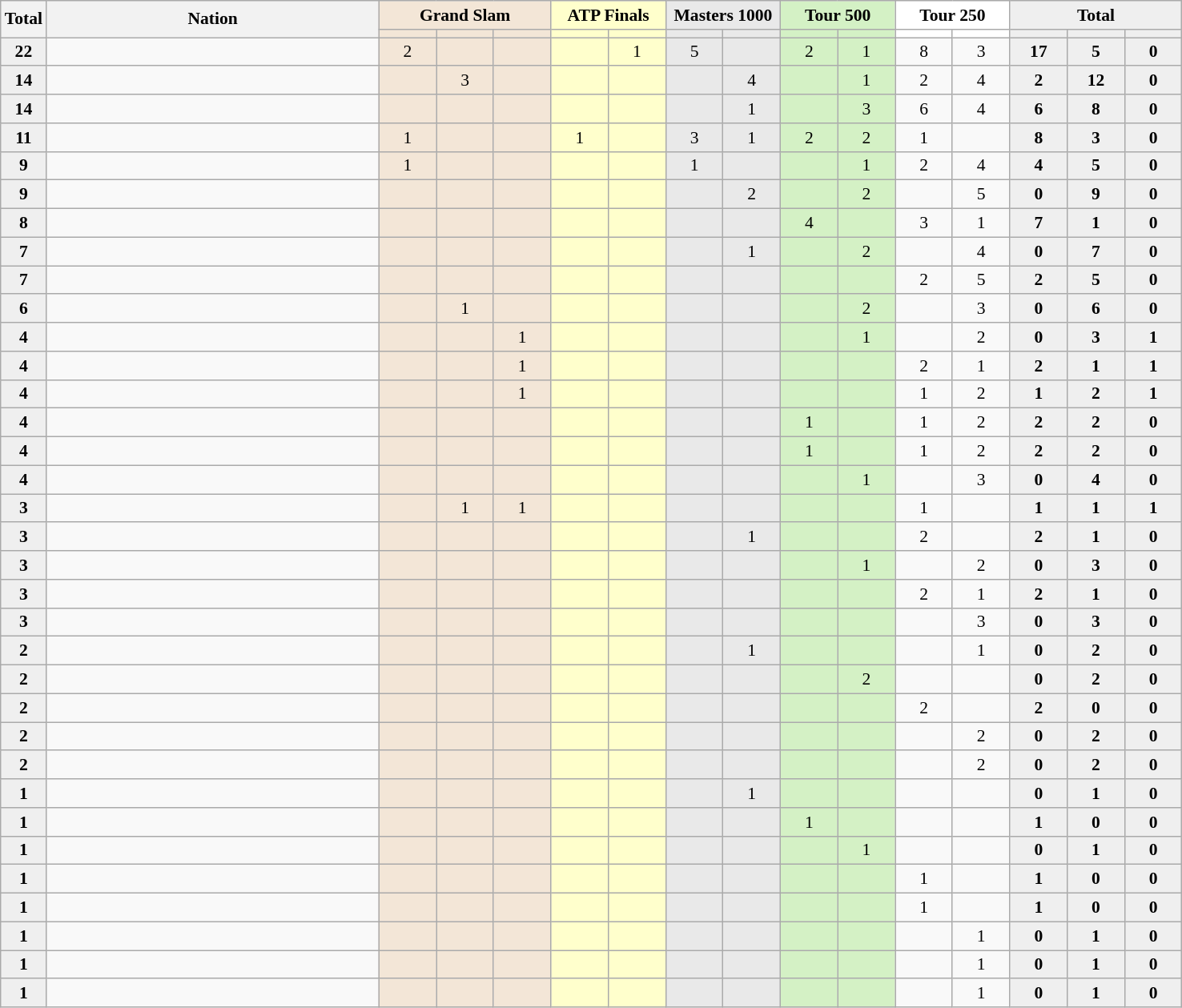<table class="sortable wikitable" style="font-size:90%">
<tr>
<th style="width:30px;" rowspan="2">Total</th>
<th style="width:270px;" rowspan="2">Nation</th>
<th style="background-color:#f3e6d7;" colspan="3">Grand Slam</th>
<th style="background-color:#ffffcc;" colspan="2">ATP Finals</th>
<th style="background-color:#e9e9e9;" colspan="2">Masters 1000</th>
<th style="background-color:#d4f1c5;" colspan="2">Tour 500</th>
<th style="background-color:#ffffff;" colspan="2">Tour 250</th>
<th style="background-color:#efefef;" colspan="3">Total</th>
</tr>
<tr>
<th style="width:41px; background-color:#f3e6d7;"></th>
<th style="width:41px; background-color:#f3e6d7;"></th>
<th style="width:41px; background-color:#f3e6d7;"></th>
<th style="width:41px; background-color:#ffffcc;"></th>
<th style="width:41px; background-color:#ffffcc;"></th>
<th style="width:41px; background-color:#e9e9e9;"></th>
<th style="width:41px; background-color:#e9e9e9;"></th>
<th style="width:41px; background-color:#d4f1c5;"></th>
<th style="width:41px; background-color:#d4f1c5;"></th>
<th style="width:41px; background-color:#ffffff;"></th>
<th style="width:41px; background-color:#ffffff;"></th>
<th style="width:41px; background-color:#efefef;"></th>
<th style="width:41px; background-color:#efefef;"></th>
<th style="width:41px; background-color:#efefef;"></th>
</tr>
<tr align="center">
<td style="background:#efefef;"><strong>22 </strong></td>
<td align="left"></td>
<td style="background:#F3E6D7;">2</td>
<td style="background:#F3E6D7;"></td>
<td style="background:#F3E6D7;"></td>
<td style="background:#ffc;"></td>
<td style="background:#ffc;">1</td>
<td style="background:#E9E9E9;">5</td>
<td style="background:#E9E9E9;"></td>
<td style="background:#D4F1C5;">2</td>
<td style="background:#D4F1C5;">1</td>
<td>8</td>
<td>3</td>
<td style="background:#efefef;"><strong>17 </strong></td>
<td style="background:#efefef;"><strong>5 </strong></td>
<td style="background:#efefef;"><strong>0</strong></td>
</tr>
<tr align="center">
<td style="background:#efefef;"><strong>14 </strong></td>
<td align="left"></td>
<td style="background:#F3E6D7;"></td>
<td style="background:#F3E6D7;">3</td>
<td style="background:#F3E6D7;"></td>
<td style="background:#ffc;"></td>
<td style="background:#ffc;"></td>
<td style="background:#E9E9E9;"></td>
<td style="background:#E9E9E9;">4</td>
<td style="background:#D4F1C5;"></td>
<td style="background:#D4F1C5;">1</td>
<td>2</td>
<td>4</td>
<td style="background:#efefef;"><strong>2 </strong></td>
<td style="background:#efefef;"><strong>12 </strong></td>
<td style="background:#efefef;"><strong>0</strong></td>
</tr>
<tr align="center">
<td style="background:#efefef;"><strong>14 </strong></td>
<td align="left"></td>
<td style="background:#F3E6D7;"></td>
<td style="background:#F3E6D7;"></td>
<td style="background:#F3E6D7;"></td>
<td style="background:#ffc;"></td>
<td style="background:#ffc;"></td>
<td style="background:#E9E9E9;"></td>
<td style="background:#E9E9E9;">1</td>
<td style="background:#D4F1C5;"></td>
<td style="background:#D4F1C5;">3</td>
<td>6</td>
<td>4</td>
<td style="background:#efefef;"><strong>6 </strong></td>
<td style="background:#efefef;"><strong>8 </strong></td>
<td style="background:#efefef;"><strong>0</strong></td>
</tr>
<tr align="center">
<td style="background:#efefef;"><strong>11 </strong></td>
<td align="left"></td>
<td style="background:#F3E6D7;">1</td>
<td style="background:#F3E6D7;"></td>
<td style="background:#F3E6D7;"></td>
<td style="background:#ffc;">1</td>
<td style="background:#ffc;"></td>
<td style="background:#E9E9E9;">3</td>
<td style="background:#E9E9E9;">1</td>
<td style="background:#D4F1C5;">2</td>
<td style="background:#D4F1C5;">2</td>
<td>1</td>
<td></td>
<td style="background:#efefef;"><strong>8 </strong></td>
<td style="background:#efefef;"><strong>3 </strong></td>
<td style="background:#efefef;"><strong>0</strong></td>
</tr>
<tr align="center">
<td style="background:#efefef;"><strong>9 </strong></td>
<td align="left"></td>
<td style="background:#F3E6D7;">1</td>
<td style="background:#F3E6D7;"></td>
<td style="background:#F3E6D7;"></td>
<td style="background:#ffc;"></td>
<td style="background:#ffc;"></td>
<td style="background:#E9E9E9;">1</td>
<td style="background:#E9E9E9;"></td>
<td style="background:#D4F1C5;"></td>
<td style="background:#D4F1C5;">1</td>
<td>2</td>
<td>4</td>
<td style="background:#efefef;"><strong>4 </strong></td>
<td style="background:#efefef;"><strong>5 </strong></td>
<td style="background:#efefef;"><strong>0</strong></td>
</tr>
<tr align="center">
<td style="background:#efefef;"><strong>9 </strong></td>
<td align="left"></td>
<td style="background:#F3E6D7;"></td>
<td style="background:#F3E6D7;"></td>
<td style="background:#F3E6D7;"></td>
<td style="background:#ffc;"></td>
<td style="background:#ffc;"></td>
<td style="background:#E9E9E9;"></td>
<td style="background:#E9E9E9;">2</td>
<td style="background:#D4F1C5;"></td>
<td style="background:#D4F1C5;">2</td>
<td></td>
<td>5</td>
<td style="background:#efefef;"><strong>0 </strong></td>
<td style="background:#efefef;"><strong>9 </strong></td>
<td style="background:#efefef;"><strong>0</strong></td>
</tr>
<tr align="center">
<td style="background:#efefef;"><strong>8 </strong></td>
<td align="left"></td>
<td style="background:#F3E6D7;"></td>
<td style="background:#F3E6D7;"></td>
<td style="background:#F3E6D7;"></td>
<td style="background:#ffc;"></td>
<td style="background:#ffc;"></td>
<td style="background:#E9E9E9;"></td>
<td style="background:#E9E9E9;"></td>
<td style="background:#D4F1C5;">4</td>
<td style="background:#D4F1C5;"></td>
<td>3</td>
<td>1</td>
<td style="background:#efefef;"><strong>7 </strong></td>
<td style="background:#efefef;"><strong>1 </strong></td>
<td style="background:#efefef;"><strong>0</strong></td>
</tr>
<tr align="center">
<td style="background:#efefef;"><strong>7 </strong></td>
<td align="left"></td>
<td style="background:#F3E6D7;"></td>
<td style="background:#F3E6D7;"></td>
<td style="background:#F3E6D7;"></td>
<td style="background:#ffc;"></td>
<td style="background:#ffc;"></td>
<td style="background:#E9E9E9;"></td>
<td style="background:#E9E9E9;">1</td>
<td style="background:#D4F1C5;"></td>
<td style="background:#D4F1C5;">2</td>
<td></td>
<td>4</td>
<td style="background:#efefef;"><strong>0 </strong></td>
<td style="background:#efefef;"><strong>7 </strong></td>
<td style="background:#efefef;"><strong>0</strong></td>
</tr>
<tr align="center">
<td style="background:#efefef;"><strong>7 </strong></td>
<td align="left"></td>
<td style="background:#F3E6D7;"></td>
<td style="background:#F3E6D7;"></td>
<td style="background:#F3E6D7;"></td>
<td style="background:#ffc;"></td>
<td style="background:#ffc;"></td>
<td style="background:#E9E9E9;"></td>
<td style="background:#E9E9E9;"></td>
<td style="background:#D4F1C5;"></td>
<td style="background:#D4F1C5;"></td>
<td>2</td>
<td>5</td>
<td style="background:#efefef;"><strong>2 </strong></td>
<td style="background:#efefef;"><strong>5 </strong></td>
<td style="background:#efefef;"><strong>0</strong></td>
</tr>
<tr align="center">
<td style="background:#efefef;"><strong>6 </strong></td>
<td align="left"></td>
<td style="background:#F3E6D7;"></td>
<td style="background:#F3E6D7;">1</td>
<td style="background:#F3E6D7;"></td>
<td style="background:#ffc;"></td>
<td style="background:#ffc;"></td>
<td style="background:#E9E9E9;"></td>
<td style="background:#E9E9E9;"></td>
<td style="background:#D4F1C5;"></td>
<td style="background:#D4F1C5;">2</td>
<td></td>
<td>3</td>
<td style="background:#efefef;"><strong>0 </strong></td>
<td style="background:#efefef;"><strong>6 </strong></td>
<td style="background:#efefef;"><strong>0</strong></td>
</tr>
<tr align="center">
<td style="background:#efefef;"><strong>4 </strong></td>
<td align="left"></td>
<td style="background:#F3E6D7;"></td>
<td style="background:#F3E6D7;"></td>
<td style="background:#F3E6D7;">1</td>
<td style="background:#ffc;"></td>
<td style="background:#ffc;"></td>
<td style="background:#E9E9E9;"></td>
<td style="background:#E9E9E9;"></td>
<td style="background:#D4F1C5;"></td>
<td style="background:#D4F1C5;">1</td>
<td></td>
<td>2</td>
<td style="background:#efefef;"><strong>0 </strong></td>
<td style="background:#efefef;"><strong>3 </strong></td>
<td style="background:#efefef;"><strong>1</strong></td>
</tr>
<tr align="center">
<td style="background:#efefef;"><strong>4 </strong></td>
<td align="left"></td>
<td style="background:#F3E6D7;"></td>
<td style="background:#F3E6D7;"></td>
<td style="background:#F3E6D7;">1</td>
<td style="background:#ffc;"></td>
<td style="background:#ffc;"></td>
<td style="background:#E9E9E9;"></td>
<td style="background:#E9E9E9;"></td>
<td style="background:#D4F1C5;"></td>
<td style="background:#D4F1C5;"></td>
<td>2</td>
<td>1</td>
<td style="background:#efefef;"><strong>2 </strong></td>
<td style="background:#efefef;"><strong>1 </strong></td>
<td style="background:#efefef;"><strong>1</strong></td>
</tr>
<tr align="center">
<td style="background:#efefef;"><strong>4 </strong></td>
<td align="left"></td>
<td style="background:#F3E6D7;"></td>
<td style="background:#F3E6D7;"></td>
<td style="background:#F3E6D7;">1</td>
<td style="background:#ffc;"></td>
<td style="background:#ffc;"></td>
<td style="background:#E9E9E9;"></td>
<td style="background:#E9E9E9;"></td>
<td style="background:#D4F1C5;"></td>
<td style="background:#D4F1C5;"></td>
<td>1</td>
<td>2</td>
<td style="background:#efefef;"><strong>1 </strong></td>
<td style="background:#efefef;"><strong>2 </strong></td>
<td style="background:#efefef;"><strong>1</strong></td>
</tr>
<tr align="center">
<td style="background:#efefef;"><strong>4 </strong></td>
<td align="left"></td>
<td style="background:#F3E6D7;"></td>
<td style="background:#F3E6D7;"></td>
<td style="background:#F3E6D7;"></td>
<td style="background:#ffc;"></td>
<td style="background:#ffc;"></td>
<td style="background:#E9E9E9;"></td>
<td style="background:#E9E9E9;"></td>
<td style="background:#D4F1C5;">1</td>
<td style="background:#D4F1C5;"></td>
<td>1</td>
<td>2</td>
<td style="background:#efefef;"><strong>2 </strong></td>
<td style="background:#efefef;"><strong>2 </strong></td>
<td style="background:#efefef;"><strong>0</strong></td>
</tr>
<tr align="center">
<td style="background:#efefef;"><strong>4 </strong></td>
<td align="left"></td>
<td style="background:#F3E6D7;"></td>
<td style="background:#F3E6D7;"></td>
<td style="background:#F3E6D7;"></td>
<td style="background:#ffc;"></td>
<td style="background:#ffc;"></td>
<td style="background:#E9E9E9;"></td>
<td style="background:#E9E9E9;"></td>
<td style="background:#D4F1C5;">1</td>
<td style="background:#D4F1C5;"></td>
<td>1</td>
<td>2</td>
<td style="background:#efefef;"><strong>2 </strong></td>
<td style="background:#efefef;"><strong>2 </strong></td>
<td style="background:#efefef;"><strong>0</strong></td>
</tr>
<tr align="center">
<td style="background:#efefef;"><strong>4 </strong></td>
<td align="left"></td>
<td style="background:#F3E6D7;"></td>
<td style="background:#F3E6D7;"></td>
<td style="background:#F3E6D7;"></td>
<td style="background:#ffc;"></td>
<td style="background:#ffc;"></td>
<td style="background:#E9E9E9;"></td>
<td style="background:#E9E9E9;"></td>
<td style="background:#D4F1C5;"></td>
<td style="background:#D4F1C5;">1</td>
<td></td>
<td>3</td>
<td style="background:#efefef;"><strong>0 </strong></td>
<td style="background:#efefef;"><strong>4 </strong></td>
<td style="background:#efefef;"><strong>0</strong></td>
</tr>
<tr align="center">
<td style="background:#efefef;"><strong>3 </strong></td>
<td align="left"></td>
<td style="background:#F3E6D7;"></td>
<td style="background:#F3E6D7;">1</td>
<td style="background:#F3E6D7;">1</td>
<td style="background:#ffc;"></td>
<td style="background:#ffc;"></td>
<td style="background:#E9E9E9;"></td>
<td style="background:#E9E9E9;"></td>
<td style="background:#D4F1C5;"></td>
<td style="background:#D4F1C5;"></td>
<td>1</td>
<td></td>
<td style="background:#efefef;"><strong>1 </strong></td>
<td style="background:#efefef;"><strong>1 </strong></td>
<td style="background:#efefef;"><strong>1</strong></td>
</tr>
<tr align="center">
<td style="background:#efefef;"><strong>3 </strong></td>
<td align="left"></td>
<td style="background:#F3E6D7;"></td>
<td style="background:#F3E6D7;"></td>
<td style="background:#F3E6D7;"></td>
<td style="background:#ffc;"></td>
<td style="background:#ffc;"></td>
<td style="background:#E9E9E9;"></td>
<td style="background:#E9E9E9;">1</td>
<td style="background:#D4F1C5;"></td>
<td style="background:#D4F1C5;"></td>
<td>2</td>
<td></td>
<td style="background:#efefef;"><strong>2 </strong></td>
<td style="background:#efefef;"><strong>1 </strong></td>
<td style="background:#efefef;"><strong>0</strong></td>
</tr>
<tr align="center">
<td style="background:#efefef;"><strong>3 </strong></td>
<td align="left"></td>
<td style="background:#F3E6D7;"></td>
<td style="background:#F3E6D7;"></td>
<td style="background:#F3E6D7;"></td>
<td style="background:#ffc;"></td>
<td style="background:#ffc;"></td>
<td style="background:#E9E9E9;"></td>
<td style="background:#E9E9E9;"></td>
<td style="background:#D4F1C5;"></td>
<td style="background:#D4F1C5;">1</td>
<td></td>
<td>2</td>
<td style="background:#efefef;"><strong>0 </strong></td>
<td style="background:#efefef;"><strong>3 </strong></td>
<td style="background:#efefef;"><strong>0</strong></td>
</tr>
<tr align="center">
<td style="background:#efefef;"><strong>3 </strong></td>
<td align="left"></td>
<td style="background:#F3E6D7;"></td>
<td style="background:#F3E6D7;"></td>
<td style="background:#F3E6D7;"></td>
<td style="background:#ffc;"></td>
<td style="background:#ffc;"></td>
<td style="background:#E9E9E9;"></td>
<td style="background:#E9E9E9;"></td>
<td style="background:#D4F1C5;"></td>
<td style="background:#D4F1C5;"></td>
<td>2</td>
<td>1</td>
<td style="background:#efefef;"><strong>2 </strong></td>
<td style="background:#efefef;"><strong>1 </strong></td>
<td style="background:#efefef;"><strong>0</strong></td>
</tr>
<tr align="center">
<td style="background:#efefef;"><strong>3 </strong></td>
<td align="left"></td>
<td style="background:#F3E6D7;"></td>
<td style="background:#F3E6D7;"></td>
<td style="background:#F3E6D7;"></td>
<td style="background:#ffc;"></td>
<td style="background:#ffc;"></td>
<td style="background:#E9E9E9;"></td>
<td style="background:#E9E9E9;"></td>
<td style="background:#D4F1C5;"></td>
<td style="background:#D4F1C5;"></td>
<td></td>
<td>3</td>
<td style="background:#efefef;"><strong>0 </strong></td>
<td style="background:#efefef;"><strong>3 </strong></td>
<td style="background:#efefef;"><strong>0</strong></td>
</tr>
<tr align="center">
<td style="background:#efefef;"><strong>2 </strong></td>
<td align="left"></td>
<td style="background:#F3E6D7;"></td>
<td style="background:#F3E6D7;"></td>
<td style="background:#F3E6D7;"></td>
<td style="background:#ffc;"></td>
<td style="background:#ffc;"></td>
<td style="background:#E9E9E9;"></td>
<td style="background:#E9E9E9;">1</td>
<td style="background:#D4F1C5;"></td>
<td style="background:#D4F1C5;"></td>
<td></td>
<td>1</td>
<td style="background:#efefef;"><strong>0 </strong></td>
<td style="background:#efefef;"><strong>2 </strong></td>
<td style="background:#efefef;"><strong>0</strong></td>
</tr>
<tr align="center">
<td style="background:#efefef;"><strong>2 </strong></td>
<td align="left"></td>
<td style="background:#F3E6D7;"></td>
<td style="background:#F3E6D7;"></td>
<td style="background:#F3E6D7;"></td>
<td style="background:#ffc;"></td>
<td style="background:#ffc;"></td>
<td style="background:#E9E9E9;"></td>
<td style="background:#E9E9E9;"></td>
<td style="background:#D4F1C5;"></td>
<td style="background:#D4F1C5;">2</td>
<td></td>
<td></td>
<td style="background:#efefef;"><strong>0 </strong></td>
<td style="background:#efefef;"><strong>2 </strong></td>
<td style="background:#efefef;"><strong>0</strong></td>
</tr>
<tr align="center">
<td style="background:#efefef;"><strong>2 </strong></td>
<td align="left"></td>
<td style="background:#F3E6D7;"></td>
<td style="background:#F3E6D7;"></td>
<td style="background:#F3E6D7;"></td>
<td style="background:#ffc;"></td>
<td style="background:#ffc;"></td>
<td style="background:#E9E9E9;"></td>
<td style="background:#E9E9E9;"></td>
<td style="background:#D4F1C5;"></td>
<td style="background:#D4F1C5;"></td>
<td>2</td>
<td></td>
<td style="background:#efefef;"><strong>2 </strong></td>
<td style="background:#efefef;"><strong>0 </strong></td>
<td style="background:#efefef;"><strong>0</strong></td>
</tr>
<tr align="center">
<td style="background:#efefef;"><strong>2 </strong></td>
<td align="left"></td>
<td style="background:#F3E6D7;"></td>
<td style="background:#F3E6D7;"></td>
<td style="background:#F3E6D7;"></td>
<td style="background:#ffc;"></td>
<td style="background:#ffc;"></td>
<td style="background:#E9E9E9;"></td>
<td style="background:#E9E9E9;"></td>
<td style="background:#D4F1C5;"></td>
<td style="background:#D4F1C5;"></td>
<td></td>
<td>2</td>
<td style="background:#efefef;"><strong>0 </strong></td>
<td style="background:#efefef;"><strong>2 </strong></td>
<td style="background:#efefef;"><strong>0</strong></td>
</tr>
<tr align="center">
<td style="background:#efefef;"><strong>2 </strong></td>
<td align="left"></td>
<td style="background:#F3E6D7;"></td>
<td style="background:#F3E6D7;"></td>
<td style="background:#F3E6D7;"></td>
<td style="background:#ffc;"></td>
<td style="background:#ffc;"></td>
<td style="background:#E9E9E9;"></td>
<td style="background:#E9E9E9;"></td>
<td style="background:#D4F1C5;"></td>
<td style="background:#D4F1C5;"></td>
<td></td>
<td>2</td>
<td style="background:#efefef;"><strong>0 </strong></td>
<td style="background:#efefef;"><strong>2 </strong></td>
<td style="background:#efefef;"><strong>0</strong></td>
</tr>
<tr align="center">
<td style="background:#efefef;"><strong>1 </strong></td>
<td align="left"></td>
<td style="background:#F3E6D7;"></td>
<td style="background:#F3E6D7;"></td>
<td style="background:#F3E6D7;"></td>
<td style="background:#ffc;"></td>
<td style="background:#ffc;"></td>
<td style="background:#E9E9E9;"></td>
<td style="background:#E9E9E9;">1</td>
<td style="background:#D4F1C5;"></td>
<td style="background:#D4F1C5;"></td>
<td></td>
<td></td>
<td style="background:#efefef;"><strong>0 </strong></td>
<td style="background:#efefef;"><strong>1 </strong></td>
<td style="background:#efefef;"><strong>0</strong></td>
</tr>
<tr align="center">
<td style="background:#efefef;"><strong>1 </strong></td>
<td align="left"></td>
<td style="background:#F3E6D7;"></td>
<td style="background:#F3E6D7;"></td>
<td style="background:#F3E6D7;"></td>
<td style="background:#ffc;"></td>
<td style="background:#ffc;"></td>
<td style="background:#E9E9E9;"></td>
<td style="background:#E9E9E9;"></td>
<td style="background:#D4F1C5;">1</td>
<td style="background:#D4F1C5;"></td>
<td></td>
<td></td>
<td style="background:#efefef;"><strong>1 </strong></td>
<td style="background:#efefef;"><strong>0 </strong></td>
<td style="background:#efefef;"><strong>0</strong></td>
</tr>
<tr align="center">
<td style="background:#efefef;"><strong>1 </strong></td>
<td align="left"></td>
<td style="background:#F3E6D7;"></td>
<td style="background:#F3E6D7;"></td>
<td style="background:#F3E6D7;"></td>
<td style="background:#ffc;"></td>
<td style="background:#ffc;"></td>
<td style="background:#E9E9E9;"></td>
<td style="background:#E9E9E9;"></td>
<td style="background:#D4F1C5;"></td>
<td style="background:#D4F1C5;">1</td>
<td></td>
<td></td>
<td style="background:#efefef;"><strong>0 </strong></td>
<td style="background:#efefef;"><strong>1 </strong></td>
<td style="background:#efefef;"><strong>0</strong></td>
</tr>
<tr align="center">
<td style="background:#efefef;"><strong>1 </strong></td>
<td align="left"></td>
<td style="background:#F3E6D7;"></td>
<td style="background:#F3E6D7;"></td>
<td style="background:#F3E6D7;"></td>
<td style="background:#ffc;"></td>
<td style="background:#ffc;"></td>
<td style="background:#E9E9E9;"></td>
<td style="background:#E9E9E9;"></td>
<td style="background:#D4F1C5;"></td>
<td style="background:#D4F1C5;"></td>
<td>1</td>
<td></td>
<td style="background:#efefef;"><strong>1 </strong></td>
<td style="background:#efefef;"><strong>0 </strong></td>
<td style="background:#efefef;"><strong>0</strong></td>
</tr>
<tr align="center">
<td style="background:#efefef;"><strong>1 </strong></td>
<td align="left"></td>
<td style="background:#F3E6D7;"></td>
<td style="background:#F3E6D7;"></td>
<td style="background:#F3E6D7;"></td>
<td style="background:#ffc;"></td>
<td style="background:#ffc;"></td>
<td style="background:#E9E9E9;"></td>
<td style="background:#E9E9E9;"></td>
<td style="background:#D4F1C5;"></td>
<td style="background:#D4F1C5;"></td>
<td>1</td>
<td></td>
<td style="background:#efefef;"><strong>1 </strong></td>
<td style="background:#efefef;"><strong>0 </strong></td>
<td style="background:#efefef;"><strong>0</strong></td>
</tr>
<tr align="center">
<td style="background:#efefef;"><strong>1 </strong></td>
<td align="left"></td>
<td style="background:#F3E6D7;"></td>
<td style="background:#F3E6D7;"></td>
<td style="background:#F3E6D7;"></td>
<td style="background:#ffc;"></td>
<td style="background:#ffc;"></td>
<td style="background:#E9E9E9;"></td>
<td style="background:#E9E9E9;"></td>
<td style="background:#D4F1C5;"></td>
<td style="background:#D4F1C5;"></td>
<td></td>
<td>1</td>
<td style="background:#efefef;"><strong>0 </strong></td>
<td style="background:#efefef;"><strong>1 </strong></td>
<td style="background:#efefef;"><strong>0</strong></td>
</tr>
<tr align="center">
<td style="background:#efefef;"><strong>1 </strong></td>
<td align="left"></td>
<td style="background:#F3E6D7;"></td>
<td style="background:#F3E6D7;"></td>
<td style="background:#F3E6D7;"></td>
<td style="background:#ffc;"></td>
<td style="background:#ffc;"></td>
<td style="background:#E9E9E9;"></td>
<td style="background:#E9E9E9;"></td>
<td style="background:#D4F1C5;"></td>
<td style="background:#D4F1C5;"></td>
<td></td>
<td>1</td>
<td style="background:#efefef;"><strong>0 </strong></td>
<td style="background:#efefef;"><strong>1 </strong></td>
<td style="background:#efefef;"><strong>0</strong></td>
</tr>
<tr align="center">
<td style="background:#efefef;"><strong>1 </strong></td>
<td align="left"></td>
<td style="background:#F3E6D7;"></td>
<td style="background:#F3E6D7;"></td>
<td style="background:#F3E6D7;"></td>
<td style="background:#ffc;"></td>
<td style="background:#ffc;"></td>
<td style="background:#E9E9E9;"></td>
<td style="background:#E9E9E9;"></td>
<td style="background:#D4F1C5;"></td>
<td style="background:#D4F1C5;"></td>
<td></td>
<td>1</td>
<td style="background:#efefef;"><strong>0 </strong></td>
<td style="background:#efefef;"><strong>1 </strong></td>
<td style="background:#efefef;"><strong>0</strong></td>
</tr>
</table>
